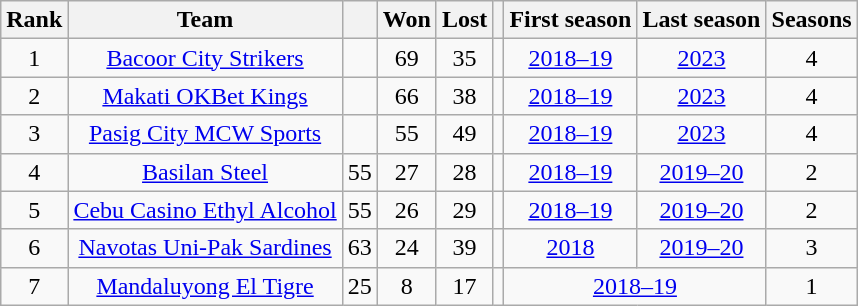<table class="wikitable sortable" style="text-align: center;">
<tr>
<th>Rank</th>
<th>Team</th>
<th></th>
<th>Won</th>
<th>Lost</th>
<th></th>
<th>First season</th>
<th>Last season</th>
<th>Seasons</th>
</tr>
<tr>
<td>1</td>
<td><a href='#'>Bacoor City Strikers</a></td>
<td></td>
<td>69</td>
<td>35</td>
<td></td>
<td><a href='#'>2018–19</a></td>
<td><a href='#'>2023</a></td>
<td>4</td>
</tr>
<tr>
<td>2</td>
<td><a href='#'>Makati OKBet Kings</a></td>
<td></td>
<td>66</td>
<td>38</td>
<td></td>
<td><a href='#'>2018–19</a></td>
<td><a href='#'>2023</a></td>
<td>4</td>
</tr>
<tr>
<td>3</td>
<td><a href='#'>Pasig City MCW Sports</a></td>
<td></td>
<td>55</td>
<td>49</td>
<td></td>
<td><a href='#'>2018–19</a></td>
<td><a href='#'>2023</a></td>
<td>4</td>
</tr>
<tr>
<td>4</td>
<td><a href='#'>Basilan Steel</a></td>
<td>55</td>
<td>27</td>
<td>28</td>
<td></td>
<td><a href='#'>2018–19</a></td>
<td><a href='#'>2019–20</a></td>
<td>2</td>
</tr>
<tr>
<td>5</td>
<td><a href='#'>Cebu Casino Ethyl Alcohol</a></td>
<td>55</td>
<td>26</td>
<td>29</td>
<td></td>
<td><a href='#'>2018–19</a></td>
<td><a href='#'>2019–20</a></td>
<td>2</td>
</tr>
<tr>
<td>6</td>
<td><a href='#'>Navotas Uni-Pak Sardines</a></td>
<td>63</td>
<td>24</td>
<td>39</td>
<td></td>
<td><a href='#'>2018</a></td>
<td><a href='#'>2019–20</a></td>
<td>3</td>
</tr>
<tr>
<td>7</td>
<td><a href='#'>Mandaluyong El Tigre</a></td>
<td>25</td>
<td>8</td>
<td>17</td>
<td></td>
<td colspan="2"><a href='#'>2018–19</a></td>
<td>1</td>
</tr>
</table>
